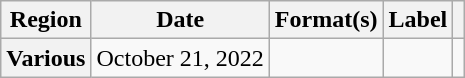<table class="wikitable plainrowheaders">
<tr>
<th scope="col">Region</th>
<th scope="col">Date</th>
<th scope="col">Format(s)</th>
<th scope="col">Label</th>
<th scope="col"></th>
</tr>
<tr>
<th scope="row">Various</th>
<td>October 21, 2022</td>
<td></td>
<td></td>
<td style="text-align:center"></td>
</tr>
</table>
